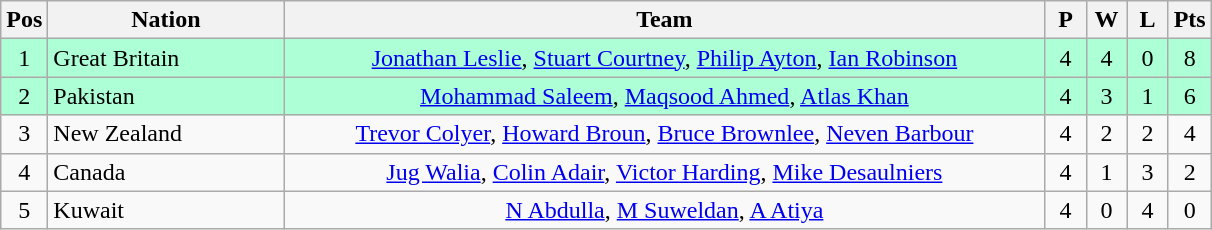<table class="wikitable" style="font-size: 100%">
<tr>
<th width=20>Pos</th>
<th width=150>Nation</th>
<th width=500>Team</th>
<th width=20>P</th>
<th width=20>W</th>
<th width=20>L</th>
<th width=20>Pts</th>
</tr>
<tr align=center style="background: #ADFFD6;">
<td>1</td>
<td align="left"> Great Britain</td>
<td><a href='#'>Jonathan Leslie</a>, <a href='#'>Stuart Courtney</a>, <a href='#'>Philip Ayton</a>, <a href='#'>Ian Robinson</a></td>
<td>4</td>
<td>4</td>
<td>0</td>
<td>8</td>
</tr>
<tr align=center style="background: #ADFFD6;">
<td>2</td>
<td align="left"> Pakistan</td>
<td><a href='#'>Mohammad Saleem</a>, <a href='#'>Maqsood Ahmed</a>, <a href='#'>Atlas Khan</a></td>
<td>4</td>
<td>3</td>
<td>1</td>
<td>6</td>
</tr>
<tr align=center>
<td>3</td>
<td align="left"> New Zealand</td>
<td><a href='#'>Trevor Colyer</a>, <a href='#'>Howard Broun</a>, <a href='#'>Bruce Brownlee</a>, <a href='#'>Neven Barbour</a></td>
<td>4</td>
<td>2</td>
<td>2</td>
<td>4</td>
</tr>
<tr align=center>
<td>4</td>
<td align="left"> Canada</td>
<td><a href='#'>Jug Walia</a>, <a href='#'>Colin Adair</a>, <a href='#'>Victor Harding</a>, <a href='#'>Mike Desaulniers</a></td>
<td>4</td>
<td>1</td>
<td>3</td>
<td>2</td>
</tr>
<tr align=center>
<td>5</td>
<td align="left"> Kuwait</td>
<td><a href='#'>N Abdulla</a>, <a href='#'>M Suweldan</a>, <a href='#'>A Atiya</a></td>
<td>4</td>
<td>0</td>
<td>4</td>
<td>0</td>
</tr>
</table>
